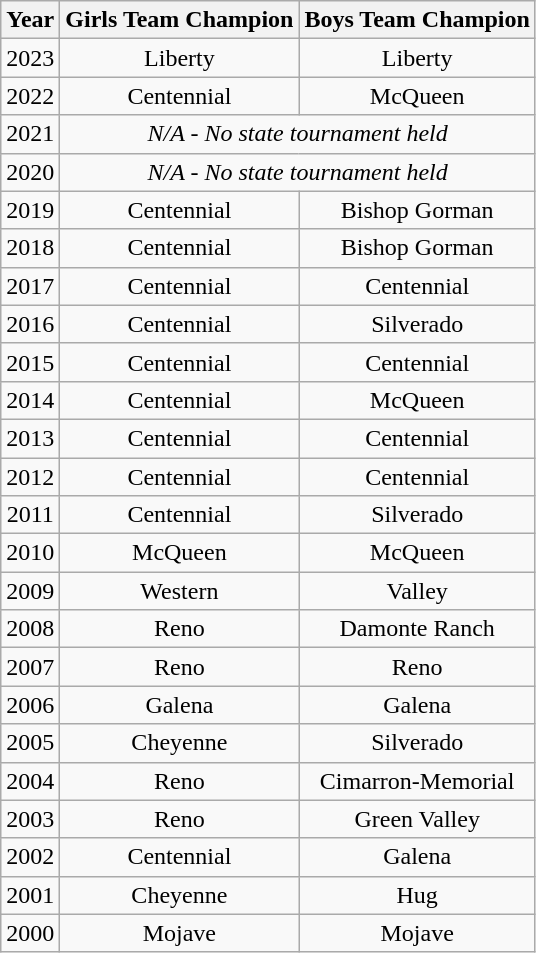<table class="wikitable" style="text-align:center">
<tr>
<th rowspan="1" align="center">Year</th>
<th colspan="1" align="center">Girls Team Champion</th>
<th colspan="1" align="center">Boys Team Champion</th>
</tr>
<tr>
<td>2023</td>
<td>Liberty</td>
<td>Liberty</td>
</tr>
<tr>
<td>2022</td>
<td>Centennial</td>
<td>McQueen</td>
</tr>
<tr>
<td>2021</td>
<td colspan="2"><em>N/A - No state tournament held</em></td>
</tr>
<tr>
<td>2020</td>
<td colspan="2"><em>N/A - No state tournament held</em></td>
</tr>
<tr>
<td>2019</td>
<td>Centennial</td>
<td>Bishop Gorman</td>
</tr>
<tr>
<td>2018</td>
<td>Centennial</td>
<td>Bishop Gorman</td>
</tr>
<tr>
<td>2017</td>
<td>Centennial</td>
<td>Centennial</td>
</tr>
<tr>
<td>2016</td>
<td>Centennial</td>
<td>Silverado</td>
</tr>
<tr>
<td>2015</td>
<td>Centennial</td>
<td>Centennial</td>
</tr>
<tr>
<td>2014</td>
<td>Centennial</td>
<td>McQueen</td>
</tr>
<tr>
<td>2013</td>
<td>Centennial</td>
<td>Centennial</td>
</tr>
<tr>
<td>2012</td>
<td>Centennial</td>
<td>Centennial</td>
</tr>
<tr>
<td>2011</td>
<td>Centennial</td>
<td>Silverado</td>
</tr>
<tr>
<td>2010</td>
<td>McQueen</td>
<td>McQueen</td>
</tr>
<tr>
<td>2009</td>
<td>Western</td>
<td>Valley</td>
</tr>
<tr>
<td>2008</td>
<td>Reno</td>
<td>Damonte Ranch</td>
</tr>
<tr>
<td>2007</td>
<td>Reno</td>
<td>Reno</td>
</tr>
<tr>
<td>2006</td>
<td>Galena</td>
<td>Galena</td>
</tr>
<tr>
<td>2005</td>
<td>Cheyenne</td>
<td>Silverado</td>
</tr>
<tr>
<td>2004</td>
<td>Reno</td>
<td>Cimarron-Memorial</td>
</tr>
<tr>
<td>2003</td>
<td>Reno</td>
<td>Green Valley</td>
</tr>
<tr>
<td>2002</td>
<td>Centennial</td>
<td>Galena</td>
</tr>
<tr>
<td>2001</td>
<td>Cheyenne</td>
<td>Hug</td>
</tr>
<tr>
<td>2000</td>
<td>Mojave</td>
<td>Mojave</td>
</tr>
</table>
